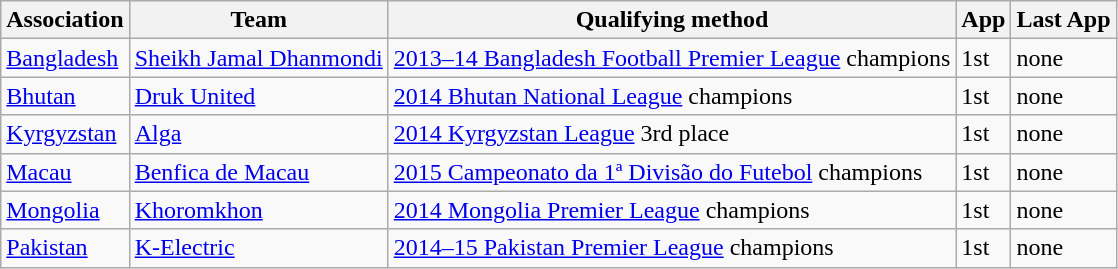<table class="wikitable">
<tr>
<th>Association</th>
<th>Team</th>
<th>Qualifying method</th>
<th>App</th>
<th>Last App</th>
</tr>
<tr>
<td> <a href='#'>Bangladesh</a></td>
<td><a href='#'>Sheikh Jamal Dhanmondi</a></td>
<td><a href='#'>2013–14 Bangladesh Football Premier League</a> champions</td>
<td>1st</td>
<td>none</td>
</tr>
<tr>
<td> <a href='#'>Bhutan</a></td>
<td><a href='#'>Druk United</a></td>
<td><a href='#'>2014 Bhutan National League</a> champions</td>
<td>1st</td>
<td>none</td>
</tr>
<tr>
<td> <a href='#'>Kyrgyzstan</a></td>
<td><a href='#'>Alga</a></td>
<td><a href='#'>2014 Kyrgyzstan League</a> 3rd place</td>
<td>1st</td>
<td>none</td>
</tr>
<tr>
<td> <a href='#'>Macau</a></td>
<td><a href='#'>Benfica de Macau</a></td>
<td><a href='#'>2015 Campeonato da 1ª Divisão do Futebol</a> champions</td>
<td>1st</td>
<td>none</td>
</tr>
<tr>
<td> <a href='#'>Mongolia</a></td>
<td><a href='#'>Khoromkhon</a></td>
<td><a href='#'>2014 Mongolia Premier League</a> champions</td>
<td>1st</td>
<td>none</td>
</tr>
<tr>
<td> <a href='#'>Pakistan</a></td>
<td><a href='#'>K-Electric</a></td>
<td><a href='#'>2014–15 Pakistan Premier League</a> champions</td>
<td>1st</td>
<td>none</td>
</tr>
</table>
